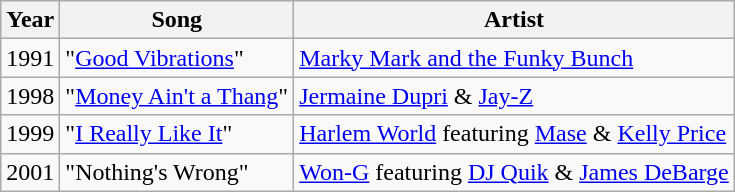<table class="wikitable sortable">
<tr>
<th>Year</th>
<th>Song</th>
<th>Artist</th>
</tr>
<tr>
<td>1991</td>
<td>"<a href='#'>Good Vibrations</a>"</td>
<td><a href='#'>Marky Mark and the Funky Bunch</a></td>
</tr>
<tr>
<td>1998</td>
<td>"<a href='#'>Money Ain't a Thang</a>"</td>
<td><a href='#'>Jermaine Dupri</a> & <a href='#'>Jay-Z</a></td>
</tr>
<tr>
<td>1999</td>
<td>"<a href='#'>I Really Like It</a>"</td>
<td><a href='#'>Harlem World</a> featuring <a href='#'>Mase</a> & <a href='#'>Kelly Price</a></td>
</tr>
<tr>
<td>2001</td>
<td>"Nothing's Wrong"</td>
<td><a href='#'>Won-G</a> featuring <a href='#'>DJ Quik</a> & <a href='#'>James DeBarge</a></td>
</tr>
</table>
